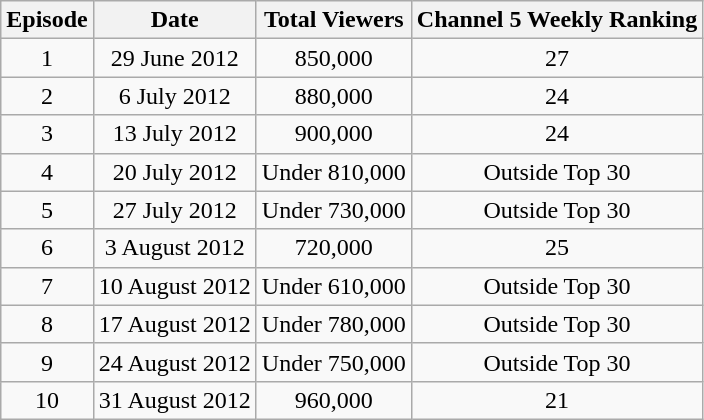<table class="wikitable" style="text-align:center;">
<tr>
<th>Episode</th>
<th>Date</th>
<th>Total Viewers</th>
<th>Channel 5 Weekly Ranking</th>
</tr>
<tr>
<td>1</td>
<td>29 June 2012</td>
<td>850,000</td>
<td>27</td>
</tr>
<tr>
<td>2</td>
<td>6 July 2012</td>
<td>880,000</td>
<td>24</td>
</tr>
<tr>
<td>3</td>
<td>13 July 2012</td>
<td>900,000</td>
<td>24</td>
</tr>
<tr>
<td>4</td>
<td>20 July 2012</td>
<td>Under 810,000</td>
<td>Outside Top 30</td>
</tr>
<tr>
<td>5</td>
<td>27 July 2012</td>
<td>Under 730,000</td>
<td>Outside Top 30</td>
</tr>
<tr>
<td>6</td>
<td>3 August 2012</td>
<td>720,000</td>
<td>25</td>
</tr>
<tr>
<td>7</td>
<td>10 August 2012</td>
<td>Under 610,000</td>
<td>Outside Top 30</td>
</tr>
<tr>
<td>8</td>
<td>17 August 2012</td>
<td>Under 780,000</td>
<td>Outside Top 30</td>
</tr>
<tr>
<td>9</td>
<td>24 August 2012</td>
<td>Under 750,000</td>
<td>Outside Top 30</td>
</tr>
<tr>
<td>10</td>
<td>31 August 2012</td>
<td>960,000</td>
<td>21</td>
</tr>
</table>
